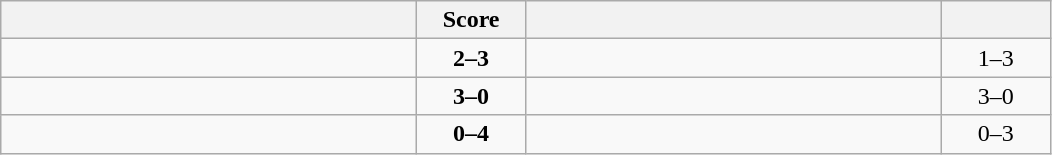<table class="wikitable" style="text-align: center; ">
<tr>
<th align="right" width="270"></th>
<th width="65">Score</th>
<th align="left" width="270"></th>
<th width="65"></th>
</tr>
<tr>
<td align="left"></td>
<td><strong>2–3</strong></td>
<td align="left"><strong></strong></td>
<td>1–3 <strong></strong></td>
</tr>
<tr>
<td align="left"><strong></strong></td>
<td><strong>3–0</strong></td>
<td align="left"></td>
<td>3–0 <strong></strong></td>
</tr>
<tr>
<td align="left"></td>
<td><strong>0–4</strong></td>
<td align="left"><strong></strong></td>
<td>0–3 <strong></strong></td>
</tr>
</table>
